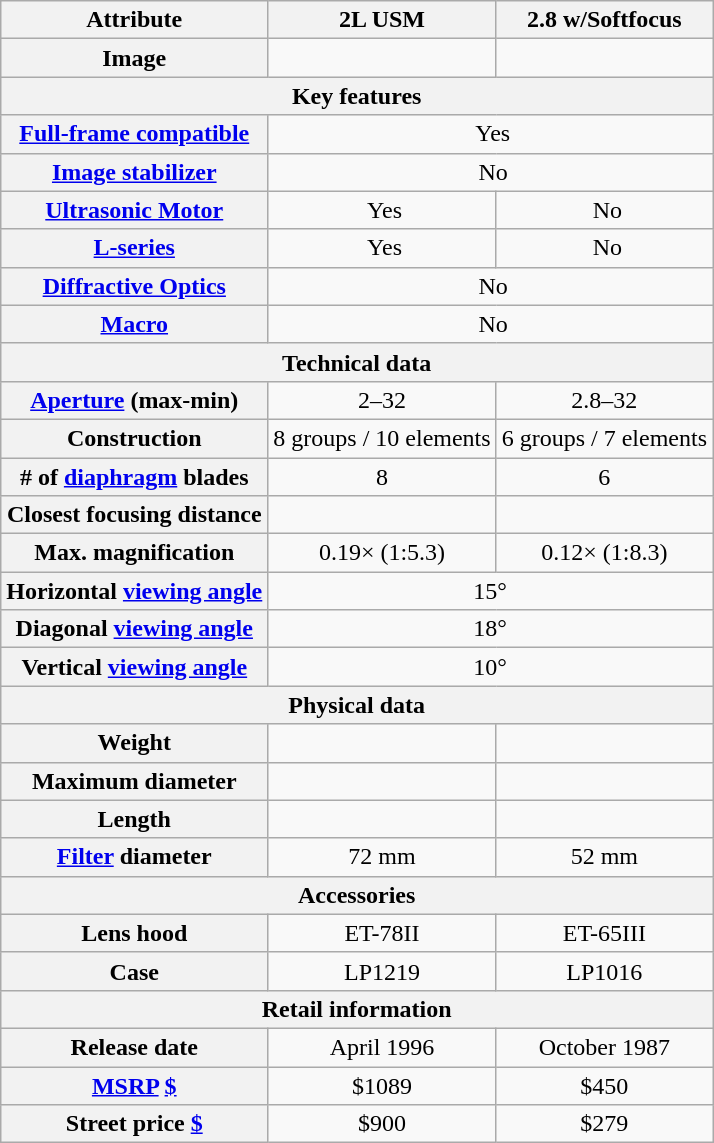<table class="wikitable" style="text-align:center">
<tr>
<th>Attribute</th>
<th>2L USM</th>
<th>2.8 w/Softfocus</th>
</tr>
<tr>
<th>Image</th>
<td></td>
<td></td>
</tr>
<tr>
<th colspan=3>Key features</th>
</tr>
<tr>
<th><a href='#'>Full-frame compatible</a></th>
<td colspan=2> Yes</td>
</tr>
<tr>
<th><a href='#'>Image stabilizer</a></th>
<td colspan=2> No</td>
</tr>
<tr>
<th><a href='#'>Ultrasonic Motor</a></th>
<td> Yes</td>
<td> No</td>
</tr>
<tr>
<th><a href='#'>L-series</a></th>
<td> Yes</td>
<td> No</td>
</tr>
<tr>
<th><a href='#'>Diffractive Optics</a></th>
<td colspan=2> No</td>
</tr>
<tr>
<th><a href='#'>Macro</a></th>
<td colspan=2> No</td>
</tr>
<tr>
<th colspan=3>Technical data</th>
</tr>
<tr>
<th><a href='#'>Aperture</a> (max-min)</th>
<td>2–32</td>
<td>2.8–32</td>
</tr>
<tr>
<th>Construction</th>
<td>8 groups / 10 elements</td>
<td>6 groups / 7 elements</td>
</tr>
<tr>
<th># of <a href='#'>diaphragm</a> blades</th>
<td>8</td>
<td>6</td>
</tr>
<tr>
<th>Closest focusing distance</th>
<td></td>
<td></td>
</tr>
<tr>
<th>Max. magnification</th>
<td>0.19× (1:5.3)</td>
<td>0.12× (1:8.3)</td>
</tr>
<tr>
<th>Horizontal <a href='#'>viewing angle</a></th>
<td colspan=2>15°</td>
</tr>
<tr>
<th>Diagonal <a href='#'>viewing angle</a></th>
<td colspan=2>18°</td>
</tr>
<tr>
<th>Vertical <a href='#'>viewing angle</a></th>
<td colspan=2>10°</td>
</tr>
<tr>
<th colspan=3>Physical data</th>
</tr>
<tr>
<th>Weight</th>
<td></td>
<td></td>
</tr>
<tr>
<th>Maximum diameter</th>
<td></td>
<td></td>
</tr>
<tr>
<th>Length</th>
<td></td>
<td></td>
</tr>
<tr>
<th><a href='#'>Filter</a> diameter</th>
<td>72 mm</td>
<td>52 mm</td>
</tr>
<tr>
<th colspan=3>Accessories</th>
</tr>
<tr>
<th>Lens hood</th>
<td>ET-78II</td>
<td>ET-65III</td>
</tr>
<tr>
<th>Case</th>
<td>LP1219</td>
<td>LP1016</td>
</tr>
<tr>
<th colspan=3>Retail information</th>
</tr>
<tr>
<th>Release date</th>
<td>April 1996</td>
<td>October 1987</td>
</tr>
<tr>
<th><a href='#'>MSRP</a> <a href='#'>$</a></th>
<td>$1089</td>
<td>$450</td>
</tr>
<tr>
<th>Street price <a href='#'>$</a></th>
<td>$900</td>
<td>$279</td>
</tr>
</table>
